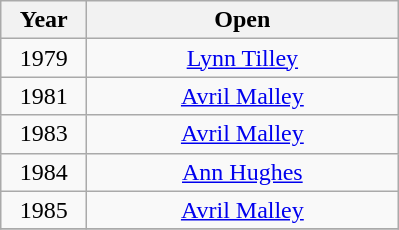<table class="wikitable" style="text-align:center">
<tr>
<th width=50>Year</th>
<th width=200>Open</th>
</tr>
<tr>
<td>1979</td>
<td><a href='#'>Lynn Tilley</a></td>
</tr>
<tr>
<td>1981</td>
<td><a href='#'>Avril Malley</a></td>
</tr>
<tr>
<td>1983</td>
<td><a href='#'>Avril Malley</a></td>
</tr>
<tr>
<td>1984</td>
<td><a href='#'>Ann Hughes</a></td>
</tr>
<tr>
<td>1985</td>
<td><a href='#'>Avril Malley</a></td>
</tr>
<tr>
</tr>
</table>
